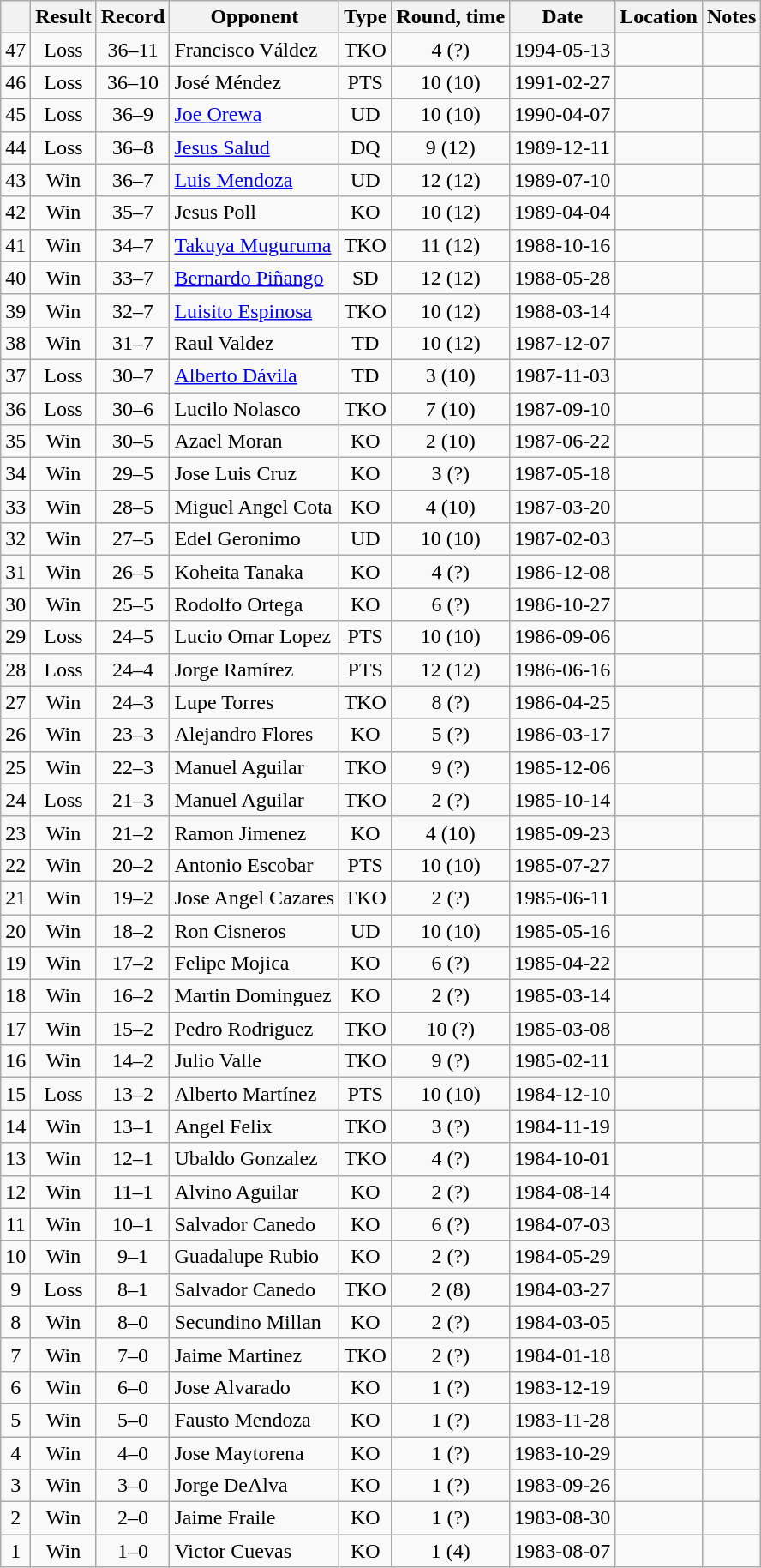<table class=wikitable style=text-align:center>
<tr>
<th></th>
<th>Result</th>
<th>Record</th>
<th>Opponent</th>
<th>Type</th>
<th>Round, time</th>
<th>Date</th>
<th>Location</th>
<th>Notes</th>
</tr>
<tr>
<td>47</td>
<td>Loss</td>
<td>36–11</td>
<td align=left>Francisco Váldez</td>
<td>TKO</td>
<td>4 (?)</td>
<td>1994-05-13</td>
<td align=left></td>
<td align=left></td>
</tr>
<tr>
<td>46</td>
<td>Loss</td>
<td>36–10</td>
<td align=left>José Méndez</td>
<td>PTS</td>
<td>10 (10)</td>
<td>1991-02-27</td>
<td align=left></td>
<td align=left></td>
</tr>
<tr>
<td>45</td>
<td>Loss</td>
<td>36–9</td>
<td align=left><a href='#'>Joe Orewa</a></td>
<td>UD</td>
<td>10 (10)</td>
<td>1990-04-07</td>
<td align=left></td>
<td align=left></td>
</tr>
<tr>
<td>44</td>
<td>Loss</td>
<td>36–8</td>
<td align=left><a href='#'>Jesus Salud</a></td>
<td>DQ</td>
<td>9 (12)</td>
<td>1989-12-11</td>
<td align=left></td>
<td align=left></td>
</tr>
<tr>
<td>43</td>
<td>Win</td>
<td>36–7</td>
<td align=left><a href='#'>Luis Mendoza</a></td>
<td>UD</td>
<td>12 (12)</td>
<td>1989-07-10</td>
<td align=left></td>
<td align=left></td>
</tr>
<tr>
<td>42</td>
<td>Win</td>
<td>35–7</td>
<td align=left>Jesus Poll</td>
<td>KO</td>
<td>10 (12)</td>
<td>1989-04-04</td>
<td align=left></td>
<td align=left></td>
</tr>
<tr>
<td>41</td>
<td>Win</td>
<td>34–7</td>
<td align=left><a href='#'>Takuya Muguruma</a></td>
<td>TKO</td>
<td>11 (12)</td>
<td>1988-10-16</td>
<td align=left></td>
<td align=left></td>
</tr>
<tr>
<td>40</td>
<td>Win</td>
<td>33–7</td>
<td align=left><a href='#'>Bernardo Piñango</a></td>
<td>SD</td>
<td>12 (12)</td>
<td>1988-05-28</td>
<td align=left></td>
<td align=left></td>
</tr>
<tr>
<td>39</td>
<td>Win</td>
<td>32–7</td>
<td align=left><a href='#'>Luisito Espinosa</a></td>
<td>TKO</td>
<td>10 (12)</td>
<td>1988-03-14</td>
<td align=left></td>
<td align=left></td>
</tr>
<tr>
<td>38</td>
<td>Win</td>
<td>31–7</td>
<td align=left>Raul Valdez</td>
<td>TD</td>
<td>10 (12)</td>
<td>1987-12-07</td>
<td align=left></td>
<td align=left></td>
</tr>
<tr>
<td>37</td>
<td>Loss</td>
<td>30–7</td>
<td align=left><a href='#'>Alberto Dávila</a></td>
<td>TD</td>
<td>3 (10)</td>
<td>1987-11-03</td>
<td align=left></td>
<td align=left></td>
</tr>
<tr>
<td>36</td>
<td>Loss</td>
<td>30–6</td>
<td align=left>Lucilo Nolasco</td>
<td>TKO</td>
<td>7 (10)</td>
<td>1987-09-10</td>
<td align=left></td>
<td align=left></td>
</tr>
<tr>
<td>35</td>
<td>Win</td>
<td>30–5</td>
<td align=left>Azael Moran</td>
<td>KO</td>
<td>2 (10)</td>
<td>1987-06-22</td>
<td align=left></td>
<td align=left></td>
</tr>
<tr>
<td>34</td>
<td>Win</td>
<td>29–5</td>
<td align=left>Jose Luis Cruz</td>
<td>KO</td>
<td>3 (?)</td>
<td>1987-05-18</td>
<td align=left></td>
<td align=left></td>
</tr>
<tr>
<td>33</td>
<td>Win</td>
<td>28–5</td>
<td align=left>Miguel Angel Cota</td>
<td>KO</td>
<td>4 (10)</td>
<td>1987-03-20</td>
<td align=left></td>
<td align=left></td>
</tr>
<tr>
<td>32</td>
<td>Win</td>
<td>27–5</td>
<td align=left>Edel Geronimo</td>
<td>UD</td>
<td>10 (10)</td>
<td>1987-02-03</td>
<td align=left></td>
<td align=left></td>
</tr>
<tr>
<td>31</td>
<td>Win</td>
<td>26–5</td>
<td align=left>Koheita Tanaka</td>
<td>KO</td>
<td>4 (?)</td>
<td>1986-12-08</td>
<td align=left></td>
<td align=left></td>
</tr>
<tr>
<td>30</td>
<td>Win</td>
<td>25–5</td>
<td align=left>Rodolfo Ortega</td>
<td>KO</td>
<td>6 (?)</td>
<td>1986-10-27</td>
<td align=left></td>
<td align=left></td>
</tr>
<tr>
<td>29</td>
<td>Loss</td>
<td>24–5</td>
<td align=left>Lucio Omar Lopez</td>
<td>PTS</td>
<td>10 (10)</td>
<td>1986-09-06</td>
<td align=left></td>
<td align=left></td>
</tr>
<tr>
<td>28</td>
<td>Loss</td>
<td>24–4</td>
<td align=left>Jorge Ramírez</td>
<td>PTS</td>
<td>12 (12)</td>
<td>1986-06-16</td>
<td align=left></td>
<td align=left></td>
</tr>
<tr>
<td>27</td>
<td>Win</td>
<td>24–3</td>
<td align=left>Lupe Torres</td>
<td>TKO</td>
<td>8 (?)</td>
<td>1986-04-25</td>
<td align=left></td>
<td align=left></td>
</tr>
<tr>
<td>26</td>
<td>Win</td>
<td>23–3</td>
<td align=left>Alejandro Flores</td>
<td>KO</td>
<td>5 (?)</td>
<td>1986-03-17</td>
<td align=left></td>
<td align=left></td>
</tr>
<tr>
<td>25</td>
<td>Win</td>
<td>22–3</td>
<td align=left>Manuel Aguilar</td>
<td>TKO</td>
<td>9 (?)</td>
<td>1985-12-06</td>
<td align=left></td>
<td align=left></td>
</tr>
<tr>
<td>24</td>
<td>Loss</td>
<td>21–3</td>
<td align=left>Manuel Aguilar</td>
<td>TKO</td>
<td>2 (?)</td>
<td>1985-10-14</td>
<td align=left></td>
<td align=left></td>
</tr>
<tr>
<td>23</td>
<td>Win</td>
<td>21–2</td>
<td align=left>Ramon Jimenez</td>
<td>KO</td>
<td>4 (10)</td>
<td>1985-09-23</td>
<td align=left></td>
<td align=left></td>
</tr>
<tr>
<td>22</td>
<td>Win</td>
<td>20–2</td>
<td align=left>Antonio Escobar</td>
<td>PTS</td>
<td>10 (10)</td>
<td>1985-07-27</td>
<td align=left></td>
<td align=left></td>
</tr>
<tr>
<td>21</td>
<td>Win</td>
<td>19–2</td>
<td align=left>Jose Angel Cazares</td>
<td>TKO</td>
<td>2 (?)</td>
<td>1985-06-11</td>
<td align=left></td>
<td align=left></td>
</tr>
<tr>
<td>20</td>
<td>Win</td>
<td>18–2</td>
<td align=left>Ron Cisneros</td>
<td>UD</td>
<td>10 (10)</td>
<td>1985-05-16</td>
<td align=left></td>
<td align=left></td>
</tr>
<tr>
<td>19</td>
<td>Win</td>
<td>17–2</td>
<td align=left>Felipe Mojica</td>
<td>KO</td>
<td>6 (?)</td>
<td>1985-04-22</td>
<td align=left></td>
<td align=left></td>
</tr>
<tr>
<td>18</td>
<td>Win</td>
<td>16–2</td>
<td align=left>Martin Dominguez</td>
<td>KO</td>
<td>2 (?)</td>
<td>1985-03-14</td>
<td align=left></td>
<td align=left></td>
</tr>
<tr>
<td>17</td>
<td>Win</td>
<td>15–2</td>
<td align=left>Pedro Rodriguez</td>
<td>TKO</td>
<td>10 (?)</td>
<td>1985-03-08</td>
<td align=left></td>
<td align=left></td>
</tr>
<tr>
<td>16</td>
<td>Win</td>
<td>14–2</td>
<td align=left>Julio Valle</td>
<td>TKO</td>
<td>9 (?)</td>
<td>1985-02-11</td>
<td align=left></td>
<td align=left></td>
</tr>
<tr>
<td>15</td>
<td>Loss</td>
<td>13–2</td>
<td align=left>Alberto Martínez</td>
<td>PTS</td>
<td>10 (10)</td>
<td>1984-12-10</td>
<td align=left></td>
<td align=left></td>
</tr>
<tr>
<td>14</td>
<td>Win</td>
<td>13–1</td>
<td align=left>Angel Felix</td>
<td>TKO</td>
<td>3 (?)</td>
<td>1984-11-19</td>
<td align=left></td>
<td align=left></td>
</tr>
<tr>
<td>13</td>
<td>Win</td>
<td>12–1</td>
<td align=left>Ubaldo Gonzalez</td>
<td>TKO</td>
<td>4 (?)</td>
<td>1984-10-01</td>
<td align=left></td>
<td align=left></td>
</tr>
<tr>
<td>12</td>
<td>Win</td>
<td>11–1</td>
<td align=left>Alvino Aguilar</td>
<td>KO</td>
<td>2 (?)</td>
<td>1984-08-14</td>
<td align=left></td>
<td align=left></td>
</tr>
<tr>
<td>11</td>
<td>Win</td>
<td>10–1</td>
<td align=left>Salvador Canedo</td>
<td>KO</td>
<td>6 (?)</td>
<td>1984-07-03</td>
<td align=left></td>
<td align=left></td>
</tr>
<tr>
<td>10</td>
<td>Win</td>
<td>9–1</td>
<td align=left>Guadalupe Rubio</td>
<td>KO</td>
<td>2 (?)</td>
<td>1984-05-29</td>
<td align=left></td>
<td align=left></td>
</tr>
<tr>
<td>9</td>
<td>Loss</td>
<td>8–1</td>
<td align=left>Salvador Canedo</td>
<td>TKO</td>
<td>2 (8)</td>
<td>1984-03-27</td>
<td align=left></td>
<td align=left></td>
</tr>
<tr>
<td>8</td>
<td>Win</td>
<td>8–0</td>
<td align=left>Secundino Millan</td>
<td>KO</td>
<td>2 (?)</td>
<td>1984-03-05</td>
<td align=left></td>
<td align=left></td>
</tr>
<tr>
<td>7</td>
<td>Win</td>
<td>7–0</td>
<td align=left>Jaime Martinez</td>
<td>TKO</td>
<td>2 (?)</td>
<td>1984-01-18</td>
<td align=left></td>
<td align=left></td>
</tr>
<tr>
<td>6</td>
<td>Win</td>
<td>6–0</td>
<td align=left>Jose Alvarado</td>
<td>KO</td>
<td>1 (?)</td>
<td>1983-12-19</td>
<td align=left></td>
<td align=left></td>
</tr>
<tr>
<td>5</td>
<td>Win</td>
<td>5–0</td>
<td align=left>Fausto Mendoza</td>
<td>KO</td>
<td>1 (?)</td>
<td>1983-11-28</td>
<td align=left></td>
<td align=left></td>
</tr>
<tr>
<td>4</td>
<td>Win</td>
<td>4–0</td>
<td align=left>Jose Maytorena</td>
<td>KO</td>
<td>1 (?)</td>
<td>1983-10-29</td>
<td align=left></td>
<td align=left></td>
</tr>
<tr>
<td>3</td>
<td>Win</td>
<td>3–0</td>
<td align=left>Jorge DeAlva</td>
<td>KO</td>
<td>1 (?)</td>
<td>1983-09-26</td>
<td align=left></td>
<td align=left></td>
</tr>
<tr>
<td>2</td>
<td>Win</td>
<td>2–0</td>
<td align=left>Jaime Fraile</td>
<td>KO</td>
<td>1 (?)</td>
<td>1983-08-30</td>
<td align=left></td>
<td align=left></td>
</tr>
<tr>
<td>1</td>
<td>Win</td>
<td>1–0</td>
<td align=left>Victor Cuevas</td>
<td>KO</td>
<td>1 (4)</td>
<td>1983-08-07</td>
<td align=left></td>
<td align=left></td>
</tr>
</table>
